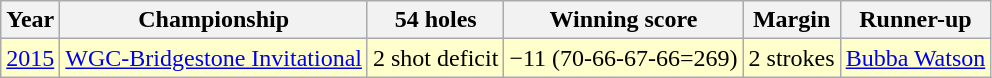<table class="wikitable">
<tr>
<th>Year</th>
<th>Championship</th>
<th>54 holes</th>
<th>Winning score</th>
<th>Margin</th>
<th>Runner-up</th>
</tr>
<tr style="background:#FFFFCC;">
<td align=center><a href='#'>2015</a></td>
<td><a href='#'>WGC-Bridgestone Invitational</a></td>
<td>2 shot deficit</td>
<td>−11 (70-66-67-66=269)</td>
<td align=center>2 strokes</td>
<td> <a href='#'>Bubba Watson</a></td>
</tr>
</table>
